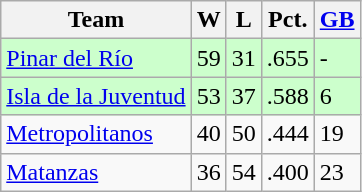<table class="wikitable">
<tr>
<th>Team</th>
<th>W</th>
<th>L</th>
<th>Pct.</th>
<th><a href='#'>GB</a></th>
</tr>
<tr style="background-color:#ccffcc;">
<td><a href='#'>Pinar del Río</a></td>
<td>59</td>
<td>31</td>
<td>.655</td>
<td>-</td>
</tr>
<tr style="background-color:#ccffcc;">
<td><a href='#'>Isla de la Juventud</a></td>
<td>53</td>
<td>37</td>
<td>.588</td>
<td>6</td>
</tr>
<tr>
<td><a href='#'>Metropolitanos</a></td>
<td>40</td>
<td>50</td>
<td>.444</td>
<td>19</td>
</tr>
<tr>
<td><a href='#'>Matanzas</a></td>
<td>36</td>
<td>54</td>
<td>.400</td>
<td>23</td>
</tr>
</table>
